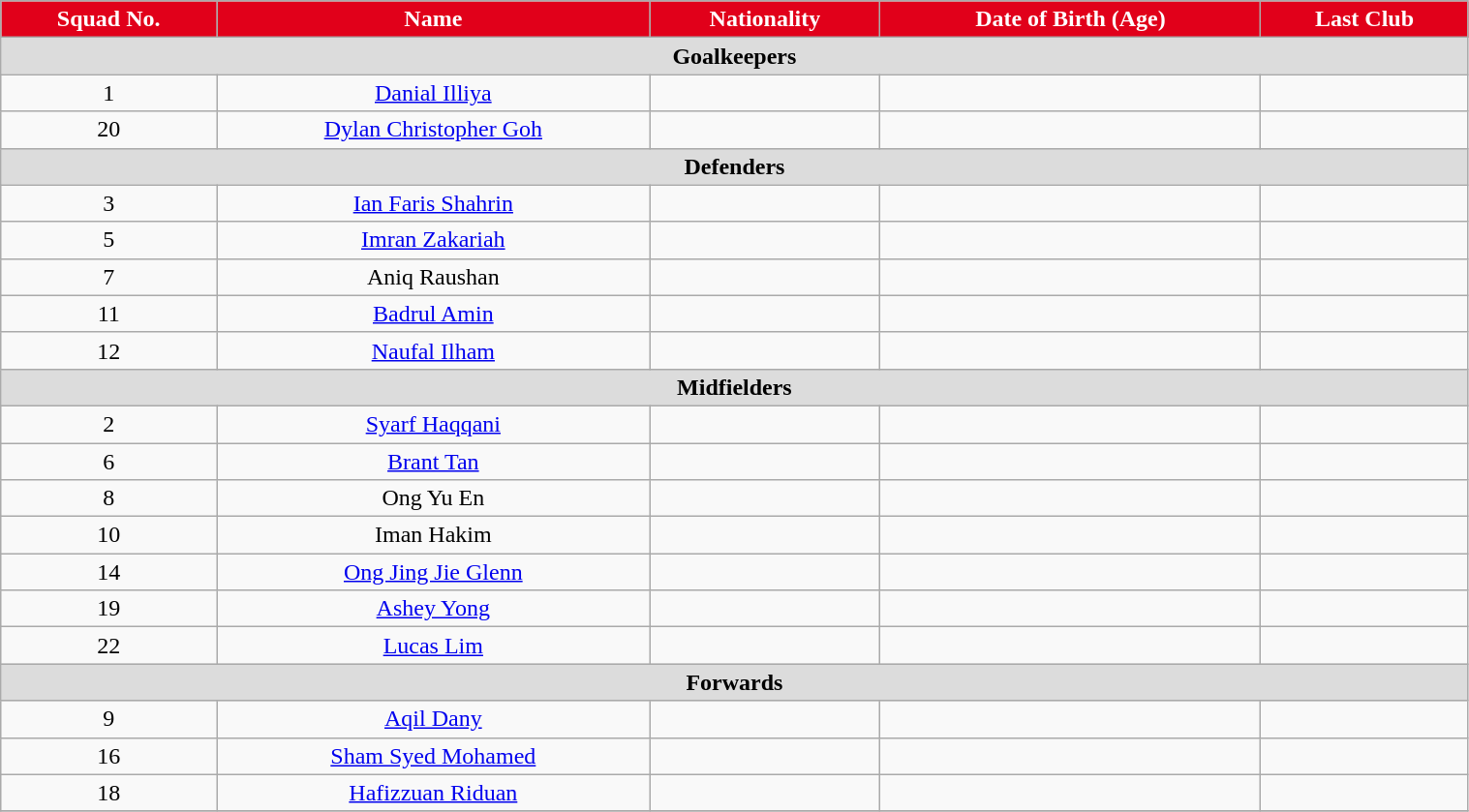<table class="wikitable" style="text-align:center; font-size:100%; width:80%;">
<tr>
<th style="background:#e1001a; color:white; text-align:center;">Squad No.</th>
<th style="background:#e1001a; color:white; text-align:center;">Name</th>
<th style="background:#e1001a; color:white; text-align:center;">Nationality</th>
<th style="background:#e1001a; color:white; text-align:center;">Date of Birth (Age)</th>
<th style="background:#e1001a; color:white; text-align:center;">Last Club</th>
</tr>
<tr>
<th colspan="6" style="background:#dcdcdc; text-align:center">Goalkeepers</th>
</tr>
<tr>
<td>1</td>
<td><a href='#'>Danial Illiya</a></td>
<td></td>
<td></td>
<td></td>
</tr>
<tr>
<td>20</td>
<td><a href='#'>Dylan Christopher Goh</a></td>
<td></td>
<td></td>
<td></td>
</tr>
<tr>
<th colspan="6" style="background:#dcdcdc; text-align:center">Defenders</th>
</tr>
<tr>
<td>3</td>
<td><a href='#'>Ian Faris Shahrin</a></td>
<td></td>
<td></td>
<td></td>
</tr>
<tr>
<td>5</td>
<td><a href='#'>Imran Zakariah</a></td>
<td></td>
<td></td>
<td></td>
</tr>
<tr>
<td>7</td>
<td>Aniq Raushan</td>
<td></td>
<td></td>
<td></td>
</tr>
<tr>
<td>11</td>
<td><a href='#'>Badrul Amin</a></td>
<td></td>
<td></td>
<td></td>
</tr>
<tr>
<td>12</td>
<td><a href='#'>Naufal Ilham</a></td>
<td></td>
<td></td>
<td></td>
</tr>
<tr>
<th colspan="6" style="background:#dcdcdc; text-align:center">Midfielders</th>
</tr>
<tr>
<td>2</td>
<td><a href='#'>Syarf Haqqani</a></td>
<td></td>
<td></td>
<td></td>
</tr>
<tr>
<td>6</td>
<td><a href='#'>Brant Tan</a></td>
<td></td>
<td></td>
<td></td>
</tr>
<tr>
<td>8</td>
<td>Ong Yu En</td>
<td></td>
<td></td>
<td></td>
</tr>
<tr>
<td>10</td>
<td>Iman Hakim</td>
<td></td>
<td></td>
<td></td>
</tr>
<tr>
<td>14</td>
<td><a href='#'>Ong Jing Jie Glenn</a></td>
<td></td>
<td></td>
<td></td>
</tr>
<tr>
<td>19</td>
<td><a href='#'>Ashey Yong</a></td>
<td></td>
<td></td>
<td></td>
</tr>
<tr>
<td>22</td>
<td><a href='#'>Lucas Lim</a></td>
<td></td>
<td></td>
<td></td>
</tr>
<tr>
<th colspan="6" style="background:#dcdcdc; text-align:center">Forwards</th>
</tr>
<tr>
<td>9</td>
<td><a href='#'>Aqil Dany</a></td>
<td></td>
<td></td>
<td></td>
</tr>
<tr>
<td>16</td>
<td><a href='#'>Sham Syed Mohamed</a></td>
<td></td>
<td></td>
<td></td>
</tr>
<tr>
<td>18</td>
<td><a href='#'>Hafizzuan Riduan</a></td>
<td></td>
<td></td>
<td></td>
</tr>
<tr>
</tr>
</table>
